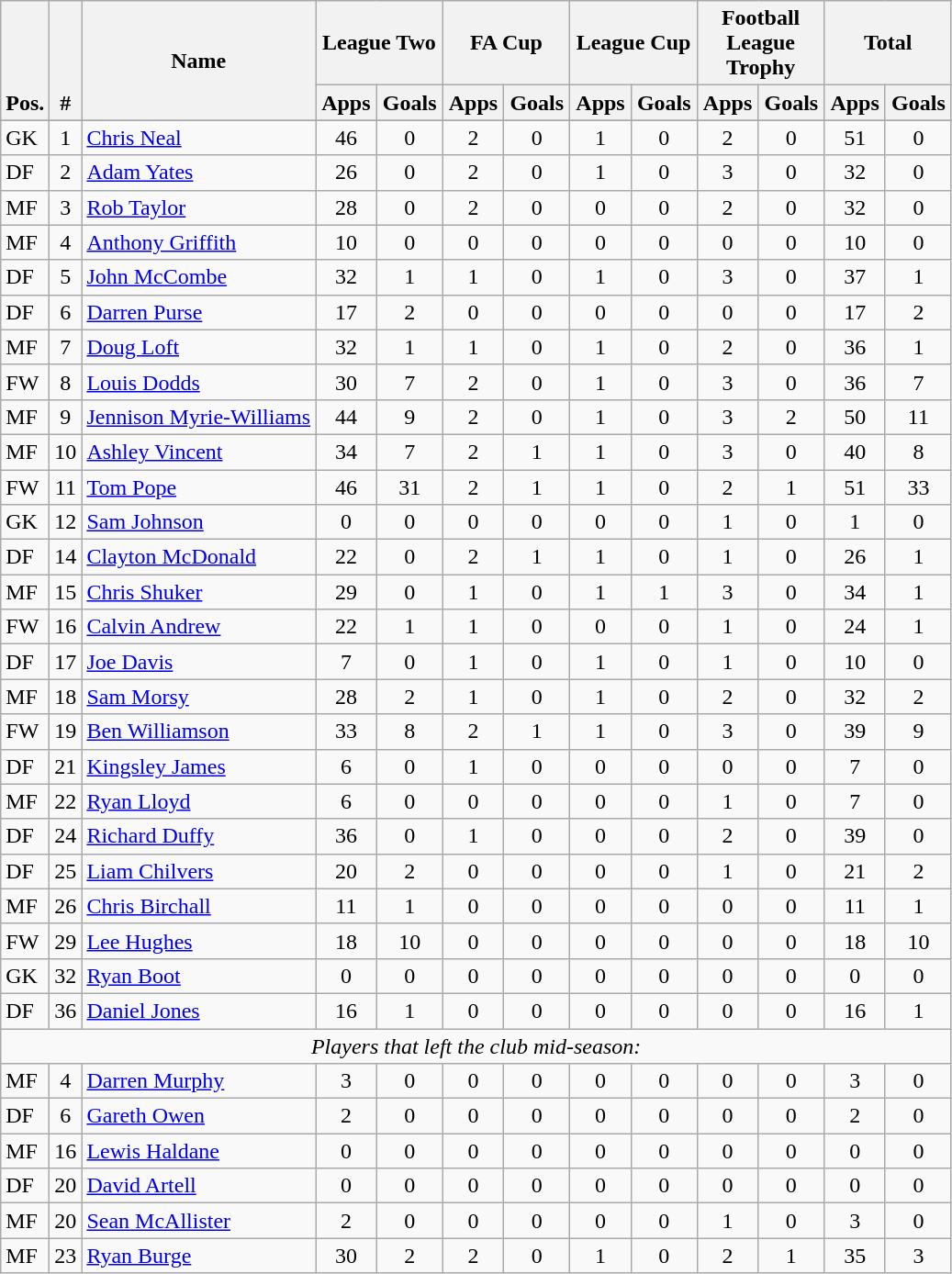<table class="wikitable" style="text-align:center">
<tr>
<th rowspan="2" valign="bottom">Pos.</th>
<th rowspan="2" valign="bottom">#</th>
<th rowspan="2">Name</th>
<th colspan="2" width="85">League Two</th>
<th colspan="2" width="85">FA Cup</th>
<th colspan="2" width="85">League Cup</th>
<th colspan="2" width="85">Football League Trophy</th>
<th colspan="2" width="85">Total</th>
</tr>
<tr>
<th>Apps</th>
<th>Goals</th>
<th>Apps</th>
<th>Goals</th>
<th>Apps</th>
<th>Goals</th>
<th>Apps</th>
<th>Goals</th>
<th>Apps</th>
<th>Goals</th>
</tr>
<tr>
</tr>
<tr>
<td align="left">GK</td>
<td>1</td>
<td align="left"> <a href='#'>Chris Neal</a></td>
<td>46</td>
<td>0</td>
<td>2</td>
<td>0</td>
<td>1</td>
<td>0</td>
<td>2</td>
<td>0</td>
<td>51</td>
<td>0</td>
</tr>
<tr>
<td align="left">DF</td>
<td>2</td>
<td align="left"> <a href='#'>Adam Yates</a></td>
<td>26</td>
<td>0</td>
<td>2</td>
<td>0</td>
<td>1</td>
<td>0</td>
<td>3</td>
<td>0</td>
<td>32</td>
<td>0</td>
</tr>
<tr>
<td align="left">MF</td>
<td>3</td>
<td align="left"> <a href='#'>Rob Taylor</a></td>
<td>28</td>
<td>0</td>
<td>2</td>
<td>0</td>
<td>0</td>
<td>0</td>
<td>2</td>
<td>0</td>
<td>32</td>
<td>0</td>
</tr>
<tr>
<td align="left">MF</td>
<td>4</td>
<td align="left"> <a href='#'>Anthony Griffith</a></td>
<td>10</td>
<td>0</td>
<td>0</td>
<td>0</td>
<td>0</td>
<td>0</td>
<td>0</td>
<td>0</td>
<td>10</td>
<td>0</td>
</tr>
<tr>
<td align="left">DF</td>
<td>5</td>
<td align="left"> <a href='#'>John McCombe</a></td>
<td>32</td>
<td>1</td>
<td>1</td>
<td>0</td>
<td>1</td>
<td>0</td>
<td>3</td>
<td>0</td>
<td>37</td>
<td>1</td>
</tr>
<tr>
<td align="left">DF</td>
<td>6</td>
<td align="left"> <a href='#'>Darren Purse</a></td>
<td>17</td>
<td>2</td>
<td>0</td>
<td>0</td>
<td>0</td>
<td>0</td>
<td>0</td>
<td>0</td>
<td>17</td>
<td>2</td>
</tr>
<tr>
<td align="left">MF</td>
<td>7</td>
<td align="left"> <a href='#'>Doug Loft</a></td>
<td>32</td>
<td>1</td>
<td>1</td>
<td>0</td>
<td>1</td>
<td>0</td>
<td>2</td>
<td>0</td>
<td>36</td>
<td>1</td>
</tr>
<tr>
<td align="left">FW</td>
<td>8</td>
<td align="left"> <a href='#'>Louis Dodds</a></td>
<td>30</td>
<td>7</td>
<td>2</td>
<td>0</td>
<td>1</td>
<td>0</td>
<td>3</td>
<td>0</td>
<td>36</td>
<td>7</td>
</tr>
<tr>
<td align="left">MF</td>
<td>9</td>
<td align="left"> <a href='#'>Jennison Myrie-Williams</a></td>
<td>44</td>
<td>9</td>
<td>2</td>
<td>0</td>
<td>1</td>
<td>0</td>
<td>3</td>
<td>2</td>
<td>50</td>
<td>11</td>
</tr>
<tr>
<td align="left">MF</td>
<td>10</td>
<td align="left"> <a href='#'>Ashley Vincent</a></td>
<td>34</td>
<td>7</td>
<td>2</td>
<td>1</td>
<td>1</td>
<td>0</td>
<td>3</td>
<td>0</td>
<td>40</td>
<td>8</td>
</tr>
<tr>
<td align="left">FW</td>
<td>11</td>
<td align="left"> <a href='#'>Tom Pope</a></td>
<td>46</td>
<td>31</td>
<td>2</td>
<td>1</td>
<td>1</td>
<td>0</td>
<td>2</td>
<td>1</td>
<td>51</td>
<td>33</td>
</tr>
<tr>
<td align="left">GK</td>
<td>12</td>
<td align="left"> <a href='#'>Sam Johnson</a></td>
<td>0</td>
<td>0</td>
<td>0</td>
<td>0</td>
<td>0</td>
<td>0</td>
<td>1</td>
<td>0</td>
<td>1</td>
<td>0</td>
</tr>
<tr>
<td align="left">DF</td>
<td>14</td>
<td align="left"> <a href='#'>Clayton McDonald</a></td>
<td>22</td>
<td>0</td>
<td>2</td>
<td>1</td>
<td>1</td>
<td>0</td>
<td>1</td>
<td>0</td>
<td>26</td>
<td>1</td>
</tr>
<tr>
<td align="left">MF</td>
<td>15</td>
<td align="left"> <a href='#'>Chris Shuker</a></td>
<td>29</td>
<td>0</td>
<td>1</td>
<td>0</td>
<td>1</td>
<td>1</td>
<td>3</td>
<td>0</td>
<td>34</td>
<td>1</td>
</tr>
<tr>
<td align="left">FW</td>
<td>16</td>
<td align="left"> <a href='#'>Calvin Andrew</a></td>
<td>22</td>
<td>1</td>
<td>1</td>
<td>0</td>
<td>0</td>
<td>0</td>
<td>1</td>
<td>0</td>
<td>24</td>
<td>1</td>
</tr>
<tr>
<td align="left">DF</td>
<td>17</td>
<td align="left"> <a href='#'>Joe Davis</a></td>
<td>7</td>
<td>0</td>
<td>1</td>
<td>0</td>
<td>1</td>
<td>0</td>
<td>1</td>
<td>0</td>
<td>10</td>
<td>0</td>
</tr>
<tr>
<td align="left">MF</td>
<td>18</td>
<td align="left"> <a href='#'>Sam Morsy</a></td>
<td>28</td>
<td>2</td>
<td>1</td>
<td>0</td>
<td>1</td>
<td>0</td>
<td>2</td>
<td>0</td>
<td>32</td>
<td>2</td>
</tr>
<tr>
<td align="left">FW</td>
<td>19</td>
<td align="left"> <a href='#'>Ben Williamson</a></td>
<td>33</td>
<td>8</td>
<td>2</td>
<td>1</td>
<td>1</td>
<td>0</td>
<td>3</td>
<td>0</td>
<td>39</td>
<td>9</td>
</tr>
<tr>
<td align="left">DF</td>
<td>21</td>
<td align="left"> <a href='#'>Kingsley James</a></td>
<td>6</td>
<td>0</td>
<td>1</td>
<td>0</td>
<td>0</td>
<td>0</td>
<td>0</td>
<td>0</td>
<td>7</td>
<td>0</td>
</tr>
<tr>
<td align="left">MF</td>
<td>22</td>
<td align="left"> <a href='#'>Ryan Lloyd</a></td>
<td>6</td>
<td>0</td>
<td>0</td>
<td>0</td>
<td>0</td>
<td>0</td>
<td>1</td>
<td>0</td>
<td>7</td>
<td>0</td>
</tr>
<tr>
<td align="left">DF</td>
<td>24</td>
<td align="left"> <a href='#'>Richard Duffy</a></td>
<td>36</td>
<td>0</td>
<td>1</td>
<td>0</td>
<td>0</td>
<td>0</td>
<td>2</td>
<td>0</td>
<td>39</td>
<td>0</td>
</tr>
<tr>
<td align="left">DF</td>
<td>25</td>
<td align="left"> <a href='#'>Liam Chilvers</a></td>
<td>20</td>
<td>2</td>
<td>0</td>
<td>0</td>
<td>0</td>
<td>0</td>
<td>1</td>
<td>0</td>
<td>21</td>
<td>2</td>
</tr>
<tr>
<td align="left">MF</td>
<td>26</td>
<td align="left"> <a href='#'>Chris Birchall</a></td>
<td>11</td>
<td>1</td>
<td>0</td>
<td>0</td>
<td>0</td>
<td>0</td>
<td>0</td>
<td>0</td>
<td>11</td>
<td>1</td>
</tr>
<tr>
<td align="left">FW</td>
<td>29</td>
<td align="left"> <a href='#'>Lee Hughes</a></td>
<td>18</td>
<td>10</td>
<td>0</td>
<td>0</td>
<td>0</td>
<td>0</td>
<td>0</td>
<td>0</td>
<td>18</td>
<td>10</td>
</tr>
<tr>
<td align="left">GK</td>
<td>32</td>
<td align="left"> <a href='#'>Ryan Boot</a></td>
<td>0</td>
<td>0</td>
<td>0</td>
<td>0</td>
<td>0</td>
<td>0</td>
<td>0</td>
<td>0</td>
<td>0</td>
<td>0</td>
</tr>
<tr>
<td align="left">DF</td>
<td>36</td>
<td align="left"> <a href='#'>Daniel Jones</a></td>
<td>16</td>
<td>1</td>
<td>0</td>
<td>0</td>
<td>0</td>
<td>0</td>
<td>0</td>
<td>0</td>
<td>16</td>
<td>1</td>
</tr>
<tr>
<td colspan="14"><em>Players that left the club mid-season:</em></td>
</tr>
<tr>
<td align="left">MF</td>
<td>4</td>
<td align="left"> <a href='#'>Darren Murphy</a></td>
<td>3</td>
<td>0</td>
<td>0</td>
<td>0</td>
<td>0</td>
<td>0</td>
<td>0</td>
<td>0</td>
<td>3</td>
<td>0</td>
</tr>
<tr>
<td align="left">DF</td>
<td>6</td>
<td align="left"> <a href='#'>Gareth Owen</a></td>
<td>2</td>
<td>0</td>
<td>0</td>
<td>0</td>
<td>0</td>
<td>0</td>
<td>0</td>
<td>0</td>
<td>2</td>
<td>0</td>
</tr>
<tr>
<td align="left">MF</td>
<td>16</td>
<td align="left"> <a href='#'>Lewis Haldane</a></td>
<td>0</td>
<td>0</td>
<td>0</td>
<td>0</td>
<td>0</td>
<td>0</td>
<td>0</td>
<td>0</td>
<td>0</td>
<td>0</td>
</tr>
<tr>
<td align="left">DF</td>
<td>20</td>
<td align="left"> <a href='#'>David Artell</a></td>
<td>0</td>
<td>0</td>
<td>0</td>
<td>0</td>
<td>0</td>
<td>0</td>
<td>0</td>
<td>0</td>
<td>0</td>
<td>0</td>
</tr>
<tr>
<td align="left">MF</td>
<td>20</td>
<td align="left"> <a href='#'>Sean McAllister</a></td>
<td>2</td>
<td>0</td>
<td>0</td>
<td>0</td>
<td>0</td>
<td>0</td>
<td>1</td>
<td>0</td>
<td>3</td>
<td>0</td>
</tr>
<tr>
<td align="left">MF</td>
<td>23</td>
<td align="left"> <a href='#'>Ryan Burge</a></td>
<td>30</td>
<td>2</td>
<td>2</td>
<td>0</td>
<td>1</td>
<td>0</td>
<td>2</td>
<td>1</td>
<td>35</td>
<td>3</td>
</tr>
</table>
